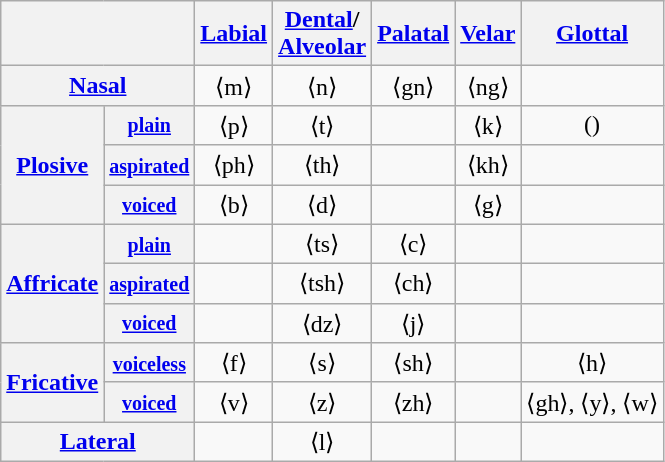<table class="wikitable" style="text-align: center">
<tr>
<th colspan="2"></th>
<th><a href='#'>Labial</a></th>
<th><a href='#'>Dental</a>/<br><a href='#'>Alveolar</a></th>
<th><a href='#'>Palatal</a></th>
<th><a href='#'>Velar</a></th>
<th><a href='#'>Glottal</a></th>
</tr>
<tr align="center">
<th colspan="2"><a href='#'>Nasal</a></th>
<td> ⟨m⟩<br></td>
<td> ⟨n⟩<br></td>
<td> ⟨gn⟩<br></td>
<td> ⟨ng⟩<br></td>
<td> </td>
</tr>
<tr align="center">
<th rowspan="3"><a href='#'>Plosive</a></th>
<th><small><a href='#'>plain</a></small></th>
<td> ⟨p⟩<br></td>
<td> ⟨t⟩<br></td>
<td></td>
<td> ⟨k⟩<br></td>
<td>()<br></td>
</tr>
<tr align="center">
<th><small><a href='#'>aspirated</a></small></th>
<td> ⟨ph⟩<br></td>
<td> ⟨th⟩<br></td>
<td></td>
<td> ⟨kh⟩<br></td>
<td> </td>
</tr>
<tr align="center">
<th><small><a href='#'>voiced</a></small></th>
<td> ⟨b⟩<br></td>
<td> ⟨d⟩<br></td>
<td></td>
<td> ⟨g⟩<br></td>
<td> </td>
</tr>
<tr align="center">
<th rowspan="3"><a href='#'>Affricate</a></th>
<th><small><a href='#'>plain</a></small></th>
<td></td>
<td> ⟨ts⟩<br></td>
<td> ⟨c⟩<br></td>
<td></td>
<td></td>
</tr>
<tr align="center">
<th><small><a href='#'>aspirated</a></small></th>
<td></td>
<td> ⟨tsh⟩<br></td>
<td> ⟨ch⟩<br></td>
<td></td>
<td> </td>
</tr>
<tr align="center">
<th><small><a href='#'>voiced</a></small></th>
<td></td>
<td> ⟨dz⟩<br></td>
<td> ⟨j⟩<br></td>
<td></td>
<td> </td>
</tr>
<tr align="center">
<th rowspan="2"><a href='#'>Fricative</a></th>
<th><small><a href='#'>voiceless</a></small></th>
<td> ⟨f⟩<br></td>
<td> ⟨s⟩<br></td>
<td> ⟨sh⟩<br></td>
<td> </td>
<td>  ⟨h⟩<br></td>
</tr>
<tr align="center">
<th><small><a href='#'>voiced</a></small></th>
<td> ⟨v⟩<br></td>
<td> ⟨z⟩<br></td>
<td> ⟨zh⟩<br></td>
<td> </td>
<td> ⟨gh⟩, ⟨y⟩, ⟨w⟩<br></td>
</tr>
<tr align="center">
<th colspan="2"><a href='#'>Lateral</a></th>
<td></td>
<td> ⟨l⟩<br></td>
<td></td>
<td></td>
<td></td>
</tr>
</table>
